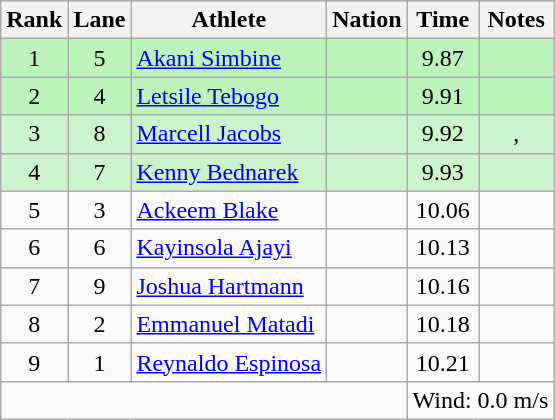<table class="wikitable sortable" style="text-align:center;">
<tr>
<th scope="col">Rank</th>
<th scope="col">Lane</th>
<th scope="col">Athlete</th>
<th scope="col">Nation</th>
<th scope="col">Time</th>
<th scope="col">Notes</th>
</tr>
<tr bgcolor="#bbf3bb">
<td>1</td>
<td>5</td>
<td align=left><a href='#'>Akani Simbine</a></td>
<td align=left></td>
<td>9.87</td>
<td></td>
</tr>
<tr bgcolor="#bbf3bb">
<td>2</td>
<td>4</td>
<td align=left><a href='#'>Letsile Tebogo</a></td>
<td align=left></td>
<td>9.91</td>
<td></td>
</tr>
<tr bgcolor="#ccf3cc">
<td>3</td>
<td>8</td>
<td align=left><a href='#'>Marcell Jacobs</a></td>
<td align=left></td>
<td>9.92</td>
<td>,  </td>
</tr>
<tr bgcolor="#ccf3cc">
<td>4</td>
<td>7</td>
<td align=left><a href='#'>Kenny Bednarek</a></td>
<td align=left></td>
<td>9.93</td>
<td></td>
</tr>
<tr>
<td>5</td>
<td>3</td>
<td align=left><a href='#'>Ackeem Blake</a></td>
<td align=left></td>
<td>10.06</td>
<td></td>
</tr>
<tr>
<td>6</td>
<td>6</td>
<td align=left><a href='#'>Kayinsola Ajayi</a></td>
<td align=left></td>
<td>10.13</td>
<td></td>
</tr>
<tr>
<td>7</td>
<td>9</td>
<td align=left><a href='#'>Joshua Hartmann</a></td>
<td align=left></td>
<td>10.16</td>
<td></td>
</tr>
<tr>
<td>8</td>
<td>2</td>
<td align=left><a href='#'>Emmanuel Matadi</a></td>
<td align=left></td>
<td>10.18</td>
<td></td>
</tr>
<tr>
<td>9</td>
<td>1</td>
<td align=left><a href='#'>Reynaldo Espinosa</a></td>
<td align=left></td>
<td>10.21</td>
<td></td>
</tr>
<tr class="sortbottom">
<td colspan="4"></td>
<td colspan="2" style="text-align:left;">Wind: 0.0 m/s</td>
</tr>
</table>
